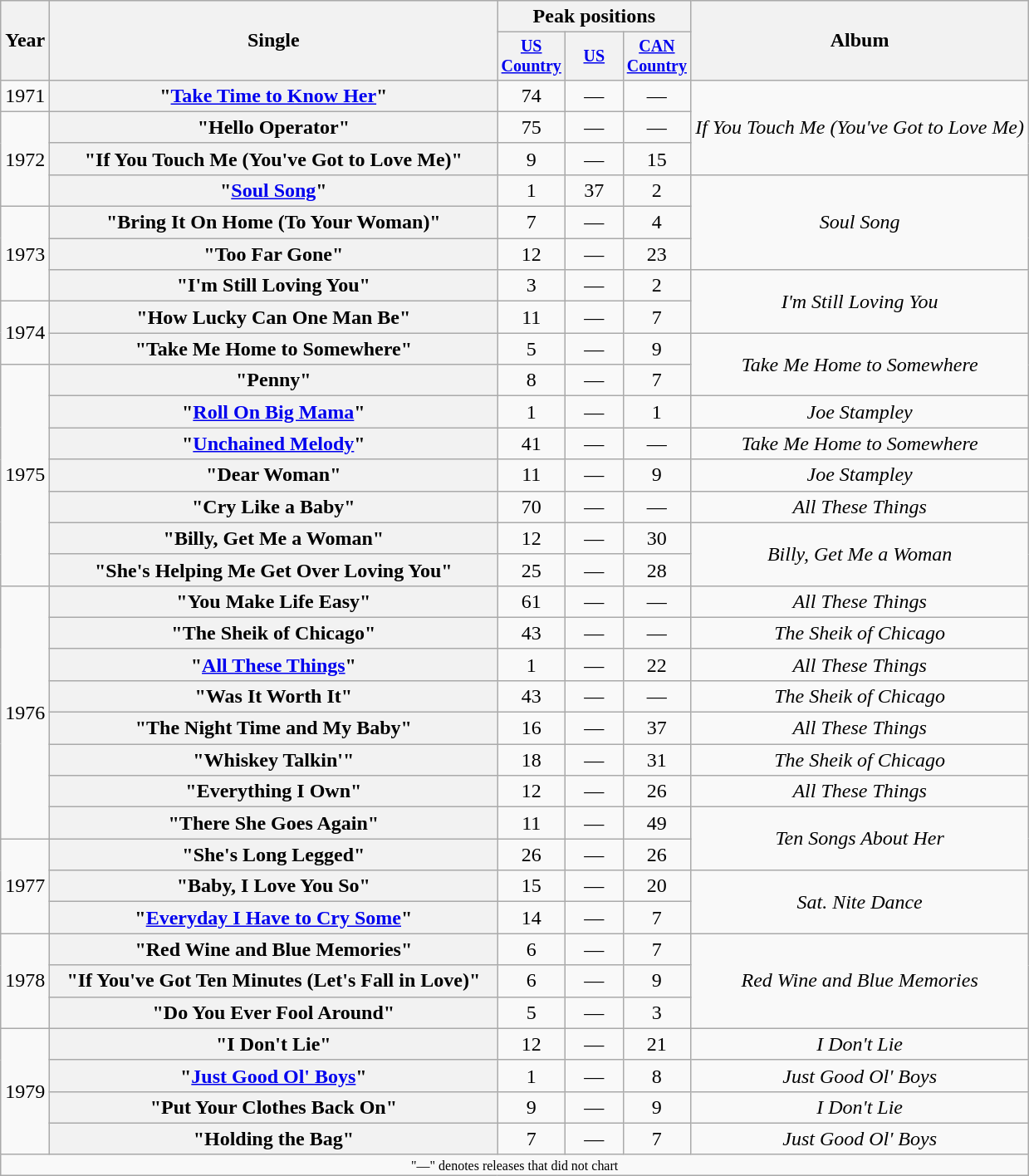<table class="wikitable plainrowheaders" style="text-align:center;">
<tr>
<th rowspan="2">Year</th>
<th rowspan="2" style="width:22em;">Single</th>
<th colspan="3">Peak positions</th>
<th rowspan="2">Album</th>
</tr>
<tr style="font-size:smaller;">
<th width="40"><a href='#'>US Country</a><br></th>
<th width="40"><a href='#'>US</a><br></th>
<th width="40"><a href='#'>CAN Country</a><br></th>
</tr>
<tr>
<td>1971</td>
<th scope="row">"<a href='#'>Take Time to Know Her</a>"</th>
<td>74</td>
<td>—</td>
<td>—</td>
<td rowspan="3"><em>If You Touch Me (You've Got to Love Me)</em></td>
</tr>
<tr>
<td rowspan="3">1972</td>
<th scope="row">"Hello Operator"</th>
<td>75</td>
<td>—</td>
<td>—</td>
</tr>
<tr>
<th scope="row">"If You Touch Me (You've Got to Love Me)"</th>
<td>9</td>
<td>—</td>
<td>15</td>
</tr>
<tr>
<th scope="row">"<a href='#'>Soul Song</a>"</th>
<td>1</td>
<td>37</td>
<td>2</td>
<td rowspan="3"><em>Soul Song</em></td>
</tr>
<tr>
<td rowspan="3">1973</td>
<th scope="row">"Bring It On Home (To Your Woman)"</th>
<td>7</td>
<td>—</td>
<td>4</td>
</tr>
<tr>
<th scope="row">"Too Far Gone"</th>
<td>12</td>
<td>—</td>
<td>23</td>
</tr>
<tr>
<th scope="row">"I'm Still Loving You"</th>
<td>3</td>
<td>—</td>
<td>2</td>
<td rowspan="2"><em>I'm Still Loving You</em></td>
</tr>
<tr>
<td rowspan="2">1974</td>
<th scope="row">"How Lucky Can One Man Be"</th>
<td>11</td>
<td>—</td>
<td>7</td>
</tr>
<tr>
<th scope="row">"Take Me Home to Somewhere"</th>
<td>5</td>
<td>—</td>
<td>9</td>
<td rowspan="2"><em>Take Me Home to Somewhere</em></td>
</tr>
<tr>
<td rowspan="7">1975</td>
<th scope="row">"Penny"</th>
<td>8</td>
<td>—</td>
<td>7</td>
</tr>
<tr>
<th scope="row">"<a href='#'>Roll On Big Mama</a>"</th>
<td>1</td>
<td>—</td>
<td>1</td>
<td><em>Joe Stampley</em></td>
</tr>
<tr>
<th scope="row">"<a href='#'>Unchained Melody</a>"</th>
<td>41</td>
<td>—</td>
<td>—</td>
<td><em>Take Me Home to Somewhere</em></td>
</tr>
<tr>
<th scope="row">"Dear Woman"</th>
<td>11</td>
<td>—</td>
<td>9</td>
<td><em>Joe Stampley</em></td>
</tr>
<tr>
<th scope="row">"Cry Like a Baby"</th>
<td>70</td>
<td>—</td>
<td>—</td>
<td><em>All These Things</em></td>
</tr>
<tr>
<th scope="row">"Billy, Get Me a Woman"</th>
<td>12</td>
<td>—</td>
<td>30</td>
<td rowspan="2"><em>Billy, Get Me a Woman</em></td>
</tr>
<tr>
<th scope="row">"She's Helping Me Get Over Loving You"</th>
<td>25</td>
<td>—</td>
<td>28</td>
</tr>
<tr>
<td rowspan="8">1976</td>
<th scope="row">"You Make Life Easy"</th>
<td>61</td>
<td>—</td>
<td>—</td>
<td><em>All These Things</em></td>
</tr>
<tr>
<th scope="row">"The Sheik of Chicago"</th>
<td>43</td>
<td>—</td>
<td>—</td>
<td><em>The Sheik of Chicago</em></td>
</tr>
<tr>
<th scope="row">"<a href='#'>All These Things</a>"</th>
<td>1</td>
<td>—</td>
<td>22</td>
<td><em>All These Things</em></td>
</tr>
<tr>
<th scope="row">"Was It Worth It"</th>
<td>43</td>
<td>—</td>
<td>—</td>
<td><em>The Sheik of Chicago</em></td>
</tr>
<tr>
<th scope="row">"The Night Time and My Baby"</th>
<td>16</td>
<td>—</td>
<td>37</td>
<td><em>All These Things</em></td>
</tr>
<tr>
<th scope="row">"Whiskey Talkin'"</th>
<td>18</td>
<td>—</td>
<td>31</td>
<td><em>The Sheik of Chicago</em></td>
</tr>
<tr>
<th scope="row">"Everything I Own"</th>
<td>12</td>
<td>—</td>
<td>26</td>
<td><em>All These Things</em></td>
</tr>
<tr>
<th scope="row">"There She Goes Again"</th>
<td>11</td>
<td>—</td>
<td>49</td>
<td rowspan="2"><em>Ten Songs About Her</em></td>
</tr>
<tr>
<td rowspan="3">1977</td>
<th scope="row">"She's Long Legged"</th>
<td>26</td>
<td>—</td>
<td>26</td>
</tr>
<tr>
<th scope="row">"Baby, I Love You So"</th>
<td>15</td>
<td>—</td>
<td>20</td>
<td rowspan="2"><em>Sat. Nite Dance</em></td>
</tr>
<tr>
<th scope="row">"<a href='#'>Everyday I Have to Cry Some</a>"</th>
<td>14</td>
<td>—</td>
<td>7</td>
</tr>
<tr>
<td rowspan="3">1978</td>
<th scope="row">"Red Wine and Blue Memories"</th>
<td>6</td>
<td>—</td>
<td>7</td>
<td rowspan="3"><em>Red Wine and Blue Memories</em></td>
</tr>
<tr>
<th scope="row">"If You've Got Ten Minutes (Let's Fall in Love)"</th>
<td>6</td>
<td>—</td>
<td>9</td>
</tr>
<tr>
<th scope="row">"Do You Ever Fool Around"</th>
<td>5</td>
<td>—</td>
<td>3</td>
</tr>
<tr>
<td rowspan="4">1979</td>
<th scope="row">"I Don't Lie"</th>
<td>12</td>
<td>—</td>
<td>21</td>
<td><em>I Don't Lie</em></td>
</tr>
<tr>
<th scope="row">"<a href='#'>Just Good Ol' Boys</a>" </th>
<td>1</td>
<td>—</td>
<td>8</td>
<td><em>Just Good Ol' Boys</em></td>
</tr>
<tr>
<th scope="row">"Put Your Clothes Back On"</th>
<td>9</td>
<td>—</td>
<td>9</td>
<td><em>I Don't Lie</em></td>
</tr>
<tr>
<th scope="row">"Holding the Bag" </th>
<td>7</td>
<td>—</td>
<td>7</td>
<td><em>Just Good Ol' Boys</em></td>
</tr>
<tr>
<td colspan="6" style="font-size:8pt">"—" denotes releases that did not chart</td>
</tr>
</table>
